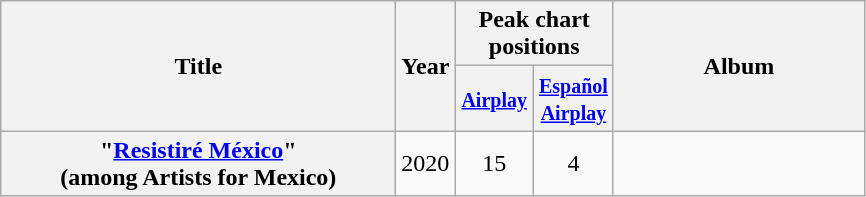<table class="wikitable plainrowheaders" style="text-align:center;">
<tr>
<th rowspan="2" scope="col" style="width:16em;">Title</th>
<th rowspan="2" scope="col" style="width:2em;">Year</th>
<th colspan="2">Peak chart positions</th>
<th rowspan="2" scope="col" style="width:10em;">Album</th>
</tr>
<tr>
<th style="width:45px;"><small><a href='#'>Airplay</a></small></th>
<th style="width:45px;"><small><a href='#'>Español<br>Airplay</a></small></th>
</tr>
<tr>
<th scope="row">"<a href='#'>Resistiré México</a>"<br><span>(among Artists for Mexico)</span></th>
<td>2020</td>
<td>15</td>
<td>4</td>
<td></td>
</tr>
</table>
